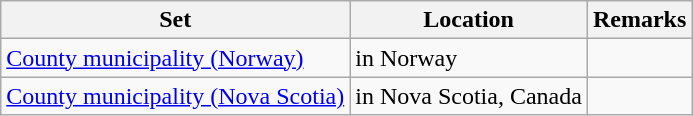<table class="wikitable sortable">
<tr>
<th>Set</th>
<th>Location</th>
<th>Remarks</th>
</tr>
<tr>
<td><a href='#'>County municipality (Norway)</a></td>
<td>in Norway</td>
<td></td>
</tr>
<tr>
<td><a href='#'>County municipality (Nova Scotia)</a></td>
<td>in Nova Scotia, Canada</td>
<td></td>
</tr>
</table>
